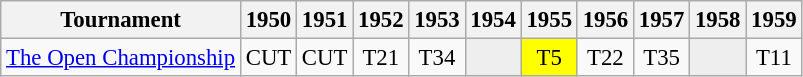<table class="wikitable" style="font-size:95%;text-align:center;">
<tr>
<th>Tournament</th>
<th>1950</th>
<th>1951</th>
<th>1952</th>
<th>1953</th>
<th>1954</th>
<th>1955</th>
<th>1956</th>
<th>1957</th>
<th>1958</th>
<th>1959</th>
</tr>
<tr>
<td align=left><a href='#'>The Open Championship</a></td>
<td>CUT</td>
<td>CUT</td>
<td>T21</td>
<td>T34</td>
<td style="background:#eeeeee;"></td>
<td style="background:yellow;">T5</td>
<td>T22</td>
<td>T35</td>
<td style="background:#eeeeee;"></td>
<td>T11</td>
</tr>
</table>
